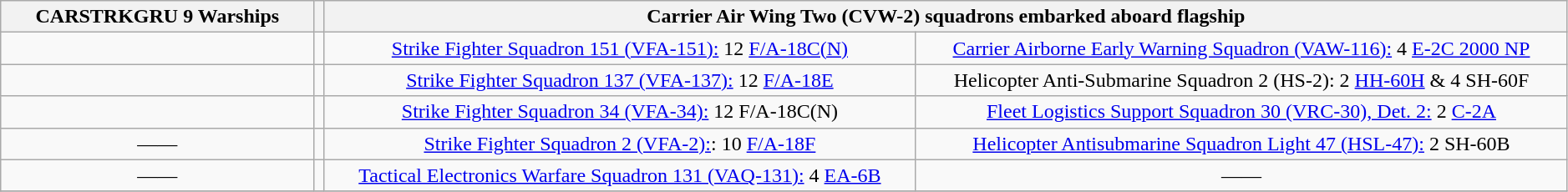<table class="wikitable" style="text-align:center" width=99%>
<tr>
<th colspan="1" width="20%" align="center">CARSTRKGRU 9 Warships</th>
<th colspan="1" width="0%" align="center"></th>
<th colspan="2" align="center">Carrier Air Wing Two (CVW-2) squadrons embarked aboard flagship </th>
</tr>
<tr>
<td></td>
<td></td>
<td><a href='#'>Strike Fighter Squadron 151 (VFA-151):</a> 12 <a href='#'>F/A-18C(N)</a></td>
<td><a href='#'>Carrier Airborne Early Warning Squadron (VAW-116):</a> 4 <a href='#'>E-2C 2000 NP</a></td>
</tr>
<tr>
<td></td>
<td></td>
<td><a href='#'>Strike Fighter Squadron 137 (VFA-137):</a> 12 <a href='#'>F/A-18E</a></td>
<td>Helicopter Anti-Submarine Squadron 2 (HS-2): 2 <a href='#'>HH-60H</a> & 4 SH-60F</td>
</tr>
<tr>
<td></td>
<td></td>
<td><a href='#'>Strike Fighter Squadron 34 (VFA-34):</a> 12 F/A-18C(N)</td>
<td><a href='#'>Fleet Logistics Support Squadron 30 (VRC-30), Det. 2:</a> 2 <a href='#'>C-2A</a></td>
</tr>
<tr>
<td>——</td>
<td></td>
<td><a href='#'>Strike Fighter Squadron 2 (VFA-2):</a>: 10 <a href='#'>F/A-18F</a></td>
<td><a href='#'>Helicopter Antisubmarine Squadron Light 47 (HSL-47):</a> 2 SH-60B</td>
</tr>
<tr>
<td>——</td>
<td></td>
<td><a href='#'>Tactical Electronics Warfare Squadron 131 (VAQ-131):</a> 4 <a href='#'>EA-6B</a></td>
<td>——</td>
</tr>
<tr>
</tr>
</table>
